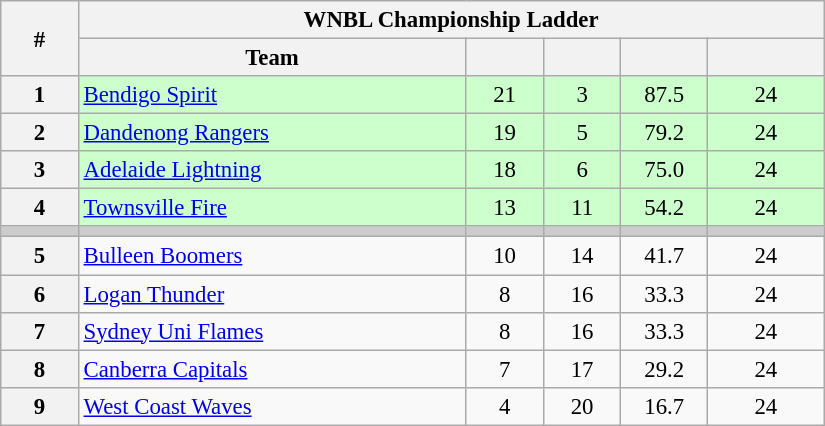<table class="wikitable" width="43.5%" style="font-size:95%; text-align:center">
<tr>
<th width="5%" rowspan=2>#</th>
<th colspan="6" align="center"><strong>WNBL Championship Ladder</strong></th>
</tr>
<tr>
<th width="25%">Team</th>
<th width="5%"></th>
<th width="5%"></th>
<th width="5%"></th>
<th width="7.5%"></th>
</tr>
<tr style="background-color:#CCFFCC">
<th>1</th>
<td style="text-align:left;"><a href='#'>Bendigo Spirit</a></td>
<td>21</td>
<td>3</td>
<td>87.5</td>
<td>24</td>
</tr>
<tr style="background-color:#CCFFCC">
<th>2</th>
<td style="text-align:left;"><a href='#'>Dandenong Rangers</a></td>
<td>19</td>
<td>5</td>
<td>79.2</td>
<td>24</td>
</tr>
<tr style="background-color:#CCFFCC">
<th>3</th>
<td style="text-align:left;"><a href='#'>Adelaide Lightning</a></td>
<td>18</td>
<td>6</td>
<td>75.0</td>
<td>24</td>
</tr>
<tr style="background-color:#CCFFCC">
<th>4</th>
<td style="text-align:left;"><a href='#'>Townsville Fire</a></td>
<td>13</td>
<td>11</td>
<td>54.2</td>
<td>24</td>
</tr>
<tr style="background-color:#cccccc;">
<td></td>
<td></td>
<td></td>
<td></td>
<td></td>
<td></td>
</tr>
<tr>
<th>5</th>
<td style="text-align:left;"><a href='#'>Bulleen Boomers</a></td>
<td>10</td>
<td>14</td>
<td>41.7</td>
<td>24</td>
</tr>
<tr>
<th>6</th>
<td style="text-align:left;"><a href='#'>Logan Thunder</a></td>
<td>8</td>
<td>16</td>
<td>33.3</td>
<td>24</td>
</tr>
<tr>
<th>7</th>
<td style="text-align:left;"><a href='#'>Sydney Uni Flames</a></td>
<td>8</td>
<td>16</td>
<td>33.3</td>
<td>24</td>
</tr>
<tr>
<th>8</th>
<td style="text-align:left;"><a href='#'>Canberra Capitals</a></td>
<td>7</td>
<td>17</td>
<td>29.2</td>
<td>24</td>
</tr>
<tr>
<th>9</th>
<td style="text-align:left;"><a href='#'>West Coast Waves</a></td>
<td>4</td>
<td>20</td>
<td>16.7</td>
<td>24</td>
</tr>
</table>
